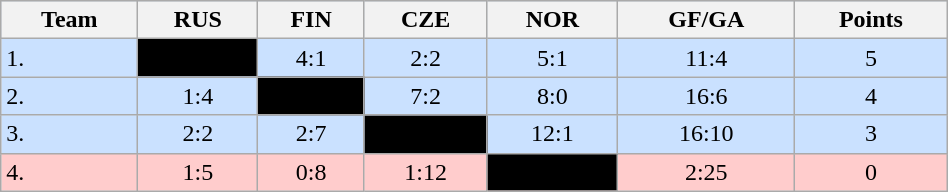<table class="wikitable" bgcolor="#EFEFFF" width="50%">
<tr bgcolor="#BCD2EE">
<th>Team</th>
<th>RUS</th>
<th>FIN</th>
<th>CZE</th>
<th>NOR</th>
<th>GF/GA</th>
<th>Points</th>
</tr>
<tr bgcolor="#CAE1FF" align="center">
<td align="left">1. </td>
<td style="background:#000000;"></td>
<td>4:1</td>
<td>2:2</td>
<td>5:1</td>
<td>11:4</td>
<td>5</td>
</tr>
<tr bgcolor="#CAE1FF" align="center">
<td align="left">2. </td>
<td>1:4</td>
<td style="background:#000000;"></td>
<td>7:2</td>
<td>8:0</td>
<td>16:6</td>
<td>4</td>
</tr>
<tr bgcolor="#CAE1FF" align="center">
<td align="left">3. </td>
<td>2:2</td>
<td>2:7</td>
<td style="background:#000000;"></td>
<td>12:1</td>
<td>16:10</td>
<td>3</td>
</tr>
<tr bgcolor="#ffcccc" align="center">
<td align="left">4. </td>
<td>1:5</td>
<td>0:8</td>
<td>1:12</td>
<td style="background:#000000;"></td>
<td>2:25</td>
<td>0</td>
</tr>
</table>
